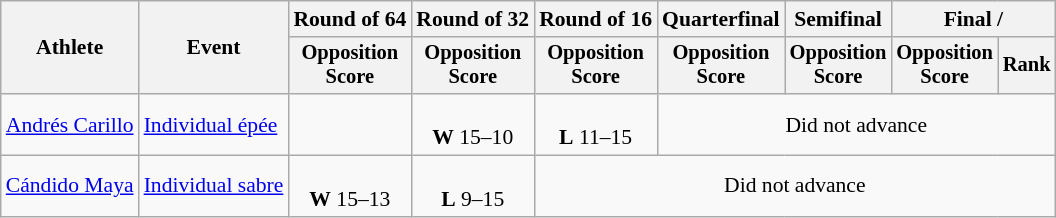<table class="wikitable" style="font-size:90%">
<tr>
<th rowspan="2">Athlete</th>
<th rowspan="2">Event</th>
<th>Round of 64</th>
<th>Round of 32</th>
<th>Round of 16</th>
<th>Quarterfinal</th>
<th>Semifinal</th>
<th colspan=2>Final / </th>
</tr>
<tr style="font-size:95%">
<th>Opposition <br> Score</th>
<th>Opposition <br> Score</th>
<th>Opposition <br> Score</th>
<th>Opposition <br> Score</th>
<th>Opposition <br> Score</th>
<th>Opposition <br> Score</th>
<th>Rank</th>
</tr>
<tr align=center>
<td align=left><a href='#'>Andrés Carillo</a></td>
<td align=left><a href='#'>Individual épée</a></td>
<td></td>
<td><br><strong>W</strong> 15–10</td>
<td><br><strong>L</strong> 11–15</td>
<td colspan=4>Did not advance</td>
</tr>
<tr align=center>
<td align=left><a href='#'>Cándido Maya</a></td>
<td align=left><a href='#'>Individual sabre</a></td>
<td><br><strong>W</strong> 15–13</td>
<td><br><strong>L</strong> 9–15</td>
<td colspan=5>Did not advance</td>
</tr>
</table>
